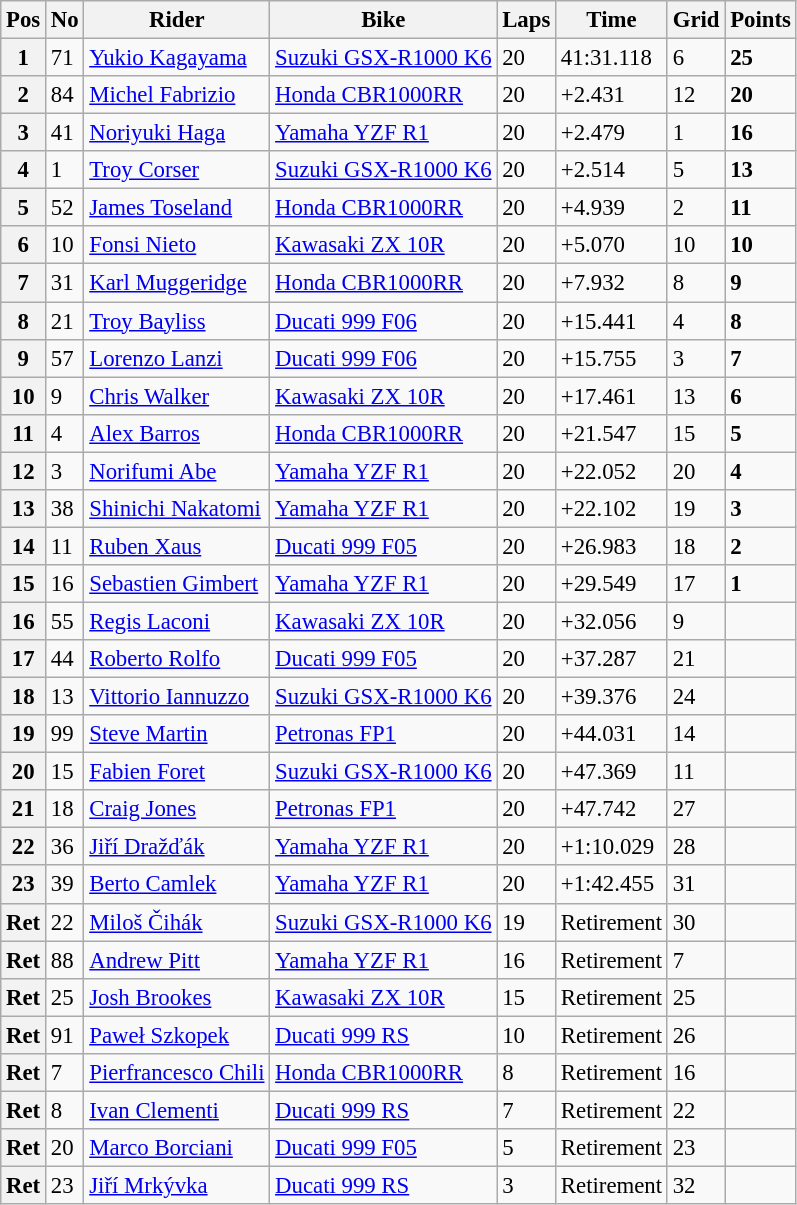<table class="wikitable" style="font-size: 95%;">
<tr>
<th>Pos</th>
<th>No</th>
<th>Rider</th>
<th>Bike</th>
<th>Laps</th>
<th>Time</th>
<th>Grid</th>
<th>Points</th>
</tr>
<tr>
<th>1</th>
<td>71</td>
<td> <a href='#'>Yukio Kagayama</a></td>
<td><a href='#'>Suzuki GSX-R1000 K6</a></td>
<td>20</td>
<td>41:31.118</td>
<td>6</td>
<td><strong>25</strong></td>
</tr>
<tr>
<th>2</th>
<td>84</td>
<td> <a href='#'>Michel Fabrizio</a></td>
<td><a href='#'>Honda CBR1000RR</a></td>
<td>20</td>
<td>+2.431</td>
<td>12</td>
<td><strong>20</strong></td>
</tr>
<tr>
<th>3</th>
<td>41</td>
<td> <a href='#'>Noriyuki Haga</a></td>
<td><a href='#'>Yamaha YZF R1</a></td>
<td>20</td>
<td>+2.479</td>
<td>1</td>
<td><strong>16</strong></td>
</tr>
<tr>
<th>4</th>
<td>1</td>
<td> <a href='#'>Troy Corser</a></td>
<td><a href='#'>Suzuki GSX-R1000 K6</a></td>
<td>20</td>
<td>+2.514</td>
<td>5</td>
<td><strong>13</strong></td>
</tr>
<tr>
<th>5</th>
<td>52</td>
<td> <a href='#'>James Toseland</a></td>
<td><a href='#'>Honda CBR1000RR</a></td>
<td>20</td>
<td>+4.939</td>
<td>2</td>
<td><strong>11</strong></td>
</tr>
<tr>
<th>6</th>
<td>10</td>
<td> <a href='#'>Fonsi Nieto</a></td>
<td><a href='#'>Kawasaki ZX 10R</a></td>
<td>20</td>
<td>+5.070</td>
<td>10</td>
<td><strong>10</strong></td>
</tr>
<tr>
<th>7</th>
<td>31</td>
<td> <a href='#'>Karl Muggeridge</a></td>
<td><a href='#'>Honda CBR1000RR</a></td>
<td>20</td>
<td>+7.932</td>
<td>8</td>
<td><strong>9</strong></td>
</tr>
<tr>
<th>8</th>
<td>21</td>
<td> <a href='#'>Troy Bayliss</a></td>
<td><a href='#'>Ducati 999 F06</a></td>
<td>20</td>
<td>+15.441</td>
<td>4</td>
<td><strong>8</strong></td>
</tr>
<tr>
<th>9</th>
<td>57</td>
<td> <a href='#'>Lorenzo Lanzi</a></td>
<td><a href='#'>Ducati 999 F06</a></td>
<td>20</td>
<td>+15.755</td>
<td>3</td>
<td><strong>7</strong></td>
</tr>
<tr>
<th>10</th>
<td>9</td>
<td> <a href='#'>Chris Walker</a></td>
<td><a href='#'>Kawasaki ZX 10R</a></td>
<td>20</td>
<td>+17.461</td>
<td>13</td>
<td><strong>6</strong></td>
</tr>
<tr>
<th>11</th>
<td>4</td>
<td> <a href='#'>Alex Barros</a></td>
<td><a href='#'>Honda CBR1000RR</a></td>
<td>20</td>
<td>+21.547</td>
<td>15</td>
<td><strong>5</strong></td>
</tr>
<tr>
<th>12</th>
<td>3</td>
<td> <a href='#'>Norifumi Abe</a></td>
<td><a href='#'>Yamaha YZF R1</a></td>
<td>20</td>
<td>+22.052</td>
<td>20</td>
<td><strong>4</strong></td>
</tr>
<tr>
<th>13</th>
<td>38</td>
<td> <a href='#'>Shinichi Nakatomi</a></td>
<td><a href='#'>Yamaha YZF R1</a></td>
<td>20</td>
<td>+22.102</td>
<td>19</td>
<td><strong>3</strong></td>
</tr>
<tr>
<th>14</th>
<td>11</td>
<td> <a href='#'>Ruben Xaus</a></td>
<td><a href='#'>Ducati 999 F05</a></td>
<td>20</td>
<td>+26.983</td>
<td>18</td>
<td><strong>2</strong></td>
</tr>
<tr>
<th>15</th>
<td>16</td>
<td> <a href='#'>Sebastien Gimbert</a></td>
<td><a href='#'>Yamaha YZF R1</a></td>
<td>20</td>
<td>+29.549</td>
<td>17</td>
<td><strong>1</strong></td>
</tr>
<tr>
<th>16</th>
<td>55</td>
<td> <a href='#'>Regis Laconi</a></td>
<td><a href='#'>Kawasaki ZX 10R</a></td>
<td>20</td>
<td>+32.056</td>
<td>9</td>
<td></td>
</tr>
<tr>
<th>17</th>
<td>44</td>
<td> <a href='#'>Roberto Rolfo</a></td>
<td><a href='#'>Ducati 999 F05</a></td>
<td>20</td>
<td>+37.287</td>
<td>21</td>
<td></td>
</tr>
<tr>
<th>18</th>
<td>13</td>
<td> <a href='#'>Vittorio Iannuzzo</a></td>
<td><a href='#'>Suzuki GSX-R1000 K6</a></td>
<td>20</td>
<td>+39.376</td>
<td>24</td>
<td></td>
</tr>
<tr>
<th>19</th>
<td>99</td>
<td> <a href='#'>Steve Martin</a></td>
<td><a href='#'>Petronas FP1</a></td>
<td>20</td>
<td>+44.031</td>
<td>14</td>
<td></td>
</tr>
<tr>
<th>20</th>
<td>15</td>
<td> <a href='#'>Fabien Foret</a></td>
<td><a href='#'>Suzuki GSX-R1000 K6</a></td>
<td>20</td>
<td>+47.369</td>
<td>11</td>
<td></td>
</tr>
<tr>
<th>21</th>
<td>18</td>
<td> <a href='#'>Craig Jones</a></td>
<td><a href='#'>Petronas FP1</a></td>
<td>20</td>
<td>+47.742</td>
<td>27</td>
<td></td>
</tr>
<tr>
<th>22</th>
<td>36</td>
<td> <a href='#'>Jiří Dražďák</a></td>
<td><a href='#'>Yamaha YZF R1</a></td>
<td>20</td>
<td>+1:10.029</td>
<td>28</td>
<td></td>
</tr>
<tr>
<th>23</th>
<td>39</td>
<td> <a href='#'>Berto Camlek</a></td>
<td><a href='#'>Yamaha YZF R1</a></td>
<td>20</td>
<td>+1:42.455</td>
<td>31</td>
<td></td>
</tr>
<tr>
<th>Ret</th>
<td>22</td>
<td> <a href='#'>Miloš Čihák</a></td>
<td><a href='#'>Suzuki GSX-R1000 K6</a></td>
<td>19</td>
<td>Retirement</td>
<td>30</td>
<td></td>
</tr>
<tr>
<th>Ret</th>
<td>88</td>
<td> <a href='#'>Andrew Pitt</a></td>
<td><a href='#'>Yamaha YZF R1</a></td>
<td>16</td>
<td>Retirement</td>
<td>7</td>
<td></td>
</tr>
<tr>
<th>Ret</th>
<td>25</td>
<td> <a href='#'>Josh Brookes</a></td>
<td><a href='#'>Kawasaki ZX 10R</a></td>
<td>15</td>
<td>Retirement</td>
<td>25</td>
<td></td>
</tr>
<tr>
<th>Ret</th>
<td>91</td>
<td> <a href='#'>Paweł Szkopek</a></td>
<td><a href='#'>Ducati 999 RS</a></td>
<td>10</td>
<td>Retirement</td>
<td>26</td>
<td></td>
</tr>
<tr>
<th>Ret</th>
<td>7</td>
<td> <a href='#'>Pierfrancesco Chili</a></td>
<td><a href='#'>Honda CBR1000RR</a></td>
<td>8</td>
<td>Retirement</td>
<td>16</td>
<td></td>
</tr>
<tr>
<th>Ret</th>
<td>8</td>
<td> <a href='#'>Ivan Clementi</a></td>
<td><a href='#'>Ducati 999 RS</a></td>
<td>7</td>
<td>Retirement</td>
<td>22</td>
<td></td>
</tr>
<tr>
<th>Ret</th>
<td>20</td>
<td> <a href='#'>Marco Borciani</a></td>
<td><a href='#'>Ducati 999 F05</a></td>
<td>5</td>
<td>Retirement</td>
<td>23</td>
<td></td>
</tr>
<tr>
<th>Ret</th>
<td>23</td>
<td> <a href='#'>Jiří Mrkývka</a></td>
<td><a href='#'>Ducati 999 RS</a></td>
<td>3</td>
<td>Retirement</td>
<td>32</td>
<td></td>
</tr>
</table>
